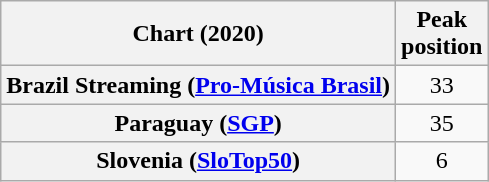<table class="wikitable sortable plainrowheaders" style="text-align:center">
<tr>
<th scope="col">Chart (2020)</th>
<th scope="col">Peak<br>position</th>
</tr>
<tr>
<th scope="row">Brazil Streaming (<a href='#'>Pro-Música Brasil</a>)</th>
<td>33</td>
</tr>
<tr>
<th scope="row">Paraguay (<a href='#'>SGP</a>)</th>
<td>35</td>
</tr>
<tr>
<th scope=row>Slovenia (<a href='#'>SloTop50</a>)</th>
<td>6</td>
</tr>
</table>
